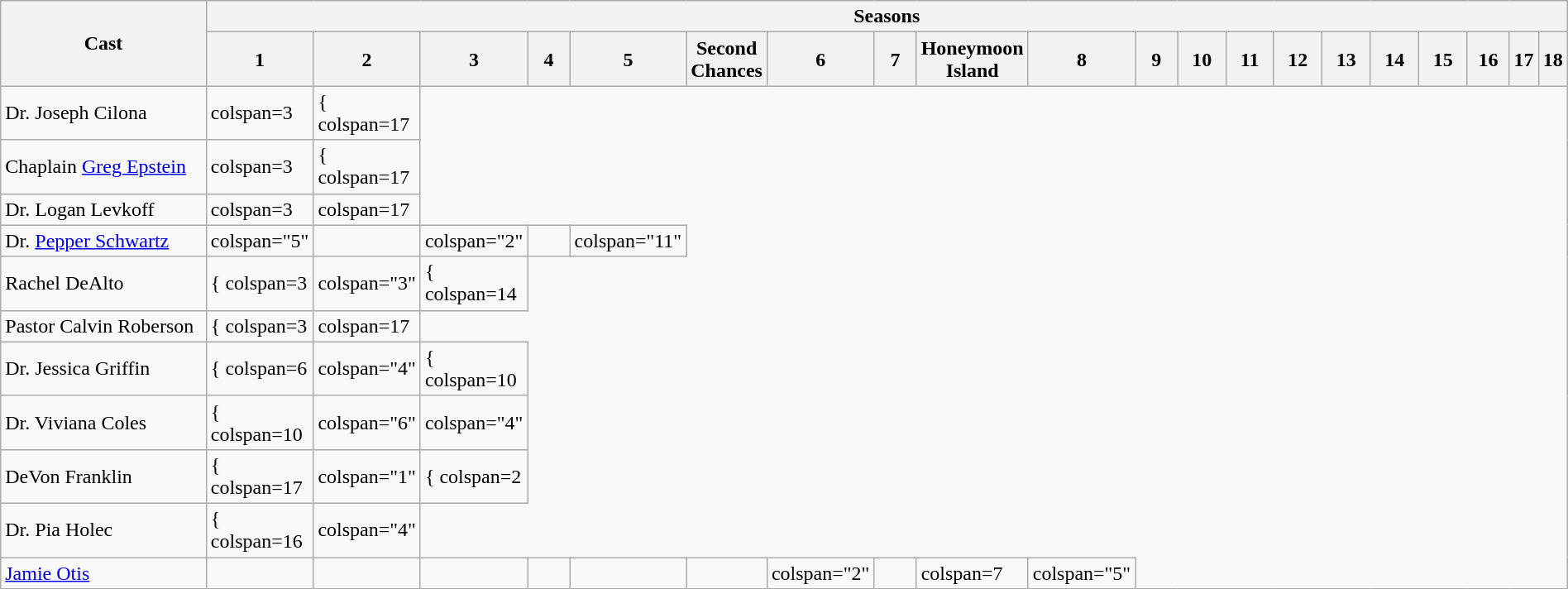<table class="wikitable plainrowheaders" style="width:100%;">
<tr>
<th scope="col" rowspan="2" style="width:25%;">Cast</th>
<th scope="col" colspan="20">Seasons</th>
</tr>
<tr>
<th scope="col" style="width:2%;">1</th>
<th scope="col" style="width:5%;">2</th>
<th scope="col" style="width:5%;">3</th>
<th scope="col" style="width:5%;">4</th>
<th scope="col" style="width:2%;">5</th>
<th scope="col" style="width:1%;">Second Chances</th>
<th scope="col" style="width:5%;">6</th>
<th scope="col" style="width:5%;">7</th>
<th scope="col" style="width:1%;">Honeymoon Island</th>
<th scope="col" style="width:5%;">8</th>
<th scope="col" style="width:5%;">9</th>
<th scope="col" style="width:5%;">10</th>
<th scope="col" style="width:5%;">11</th>
<th scope="col" style="width:5%;">12</th>
<th scope="col" style="width:5%;">13</th>
<th scope="col" style="width:5%;">14</th>
<th scope="col" style="width:5%;">15</th>
<th scope="col" style="width:5%;">16</th>
<th scope="col" style="width:5%;">17</th>
<th scope="col" style="width:5%;">18</th>
</tr>
<tr>
<td scope=row>Dr. Joseph Cilona</td>
<td>colspan=3 </td>
<td>{ colspan=17 </td>
</tr>
<tr>
<td>Chaplain <a href='#'>Greg Epstein</a></td>
<td>colspan=3 </td>
<td>{ colspan=17 </td>
</tr>
<tr>
<td scope=row>Dr. Logan Levkoff</td>
<td>colspan=3 </td>
<td>colspan=17 </td>
</tr>
<tr>
<td>Dr. <a href='#'>Pepper Schwartz</a></td>
<td>colspan="5" </td>
<td></td>
<td>colspan="2" </td>
<td></td>
<td>colspan="11" </td>
</tr>
<tr>
<td scope=row>Rachel DeAlto</td>
<td>{ colspan=3 </td>
<td>colspan="3" </td>
<td>{ colspan=14 </td>
</tr>
<tr>
<td scope=row>Pastor Calvin Roberson</td>
<td>{ colspan=3 </td>
<td>colspan=17 </td>
</tr>
<tr>
<td scope=row>Dr. Jessica Griffin</td>
<td>{ colspan=6 </td>
<td>colspan="4" </td>
<td>{ colspan=10 </td>
</tr>
<tr>
<td scope=row>Dr. Viviana Coles</td>
<td>{ colspan=10 </td>
<td>colspan="6" </td>
<td>colspan="4" </td>
</tr>
<tr>
<td scope=row>DeVon Franklin</td>
<td>{ colspan=17 </td>
<td>colspan="1" </td>
<td>{ colspan=2 </td>
</tr>
<tr>
<td scope=row>Dr. Pia Holec</td>
<td>{ colspan=16 </td>
<td>colspan="4" </td>
</tr>
<tr>
<td><a href='#'>Jamie Otis</a></td>
<td></td>
<td></td>
<td></td>
<td></td>
<td></td>
<td></td>
<td>colspan="2" </td>
<td></td>
<td>colspan=7 </td>
<td>colspan="5" </td>
</tr>
</table>
